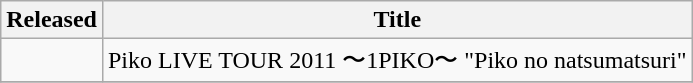<table class="wikitable">
<tr>
<th>Released</th>
<th>Title</th>
</tr>
<tr>
<td></td>
<td>Piko LIVE TOUR 2011 〜1PIKO〜 "Piko no natsumatsuri"</td>
</tr>
<tr>
</tr>
</table>
